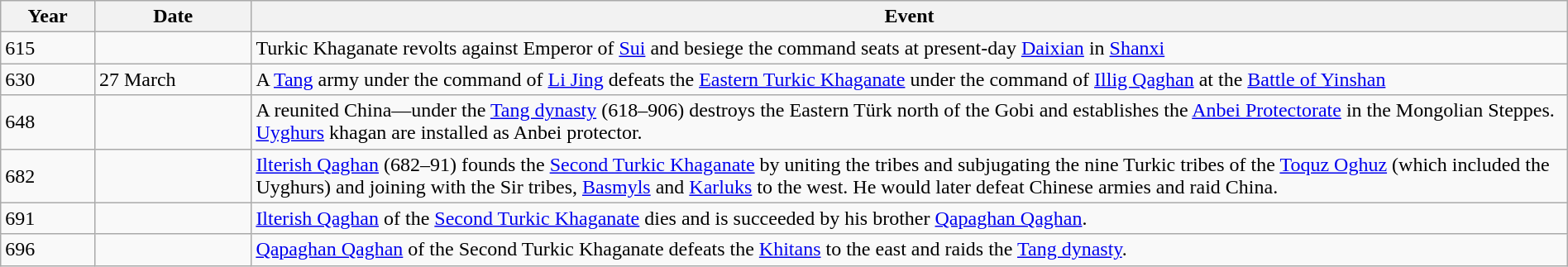<table class="wikitable" width="100%">
<tr>
<th style="width:6%">Year</th>
<th style="width:10%">Date</th>
<th>Event</th>
</tr>
<tr>
<td>615</td>
<td></td>
<td>Turkic Khaganate revolts against Emperor of <a href='#'>Sui</a> and besiege the command seats at present-day <a href='#'>Daixian</a> in <a href='#'>Shanxi</a></td>
</tr>
<tr>
<td>630</td>
<td>27 March</td>
<td>A <a href='#'>Tang</a> army under the command of <a href='#'>Li Jing</a> defeats the <a href='#'>Eastern Turkic Khaganate</a> under the command of <a href='#'>Illig Qaghan</a> at the <a href='#'>Battle of Yinshan</a></td>
</tr>
<tr>
<td>648</td>
<td></td>
<td>A reunited China—under the <a href='#'>Tang dynasty</a> (618–906) destroys the Eastern Türk north of the Gobi and establishes the <a href='#'>Anbei Protectorate</a> in the Mongolian Steppes. <a href='#'>Uyghurs</a> khagan are installed as Anbei protector.</td>
</tr>
<tr>
<td>682</td>
<td></td>
<td><a href='#'>Ilterish Qaghan</a> (682–91) founds the <a href='#'>Second Turkic Khaganate</a> by uniting the tribes and subjugating the nine Turkic tribes of the <a href='#'>Toquz Oghuz</a> (which included the Uyghurs) and joining with the Sir tribes, <a href='#'>Basmyls</a> and <a href='#'>Karluks</a> to the west. He would later defeat Chinese armies and raid China.</td>
</tr>
<tr>
<td>691</td>
<td></td>
<td><a href='#'>Ilterish Qaghan</a> of the <a href='#'>Second Turkic Khaganate</a> dies and is succeeded by his brother <a href='#'>Qapaghan Qaghan</a>.</td>
</tr>
<tr>
<td>696</td>
<td></td>
<td><a href='#'>Qapaghan Qaghan</a> of the Second Turkic Khaganate defeats the <a href='#'>Khitans</a> to the east and raids the <a href='#'>Tang dynasty</a>.</td>
</tr>
</table>
